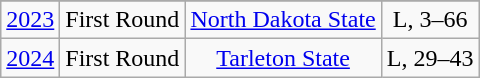<table class="wikitable">
<tr>
</tr>
<tr align="center">
<td><a href='#'>2023</a></td>
<td>First Round</td>
<td><a href='#'>North Dakota State</a></td>
<td>L, 3–66</td>
</tr>
<tr align="center">
<td><a href='#'>2024</a></td>
<td>First Round</td>
<td><a href='#'>Tarleton State</a></td>
<td>L, 29–43</td>
</tr>
</table>
